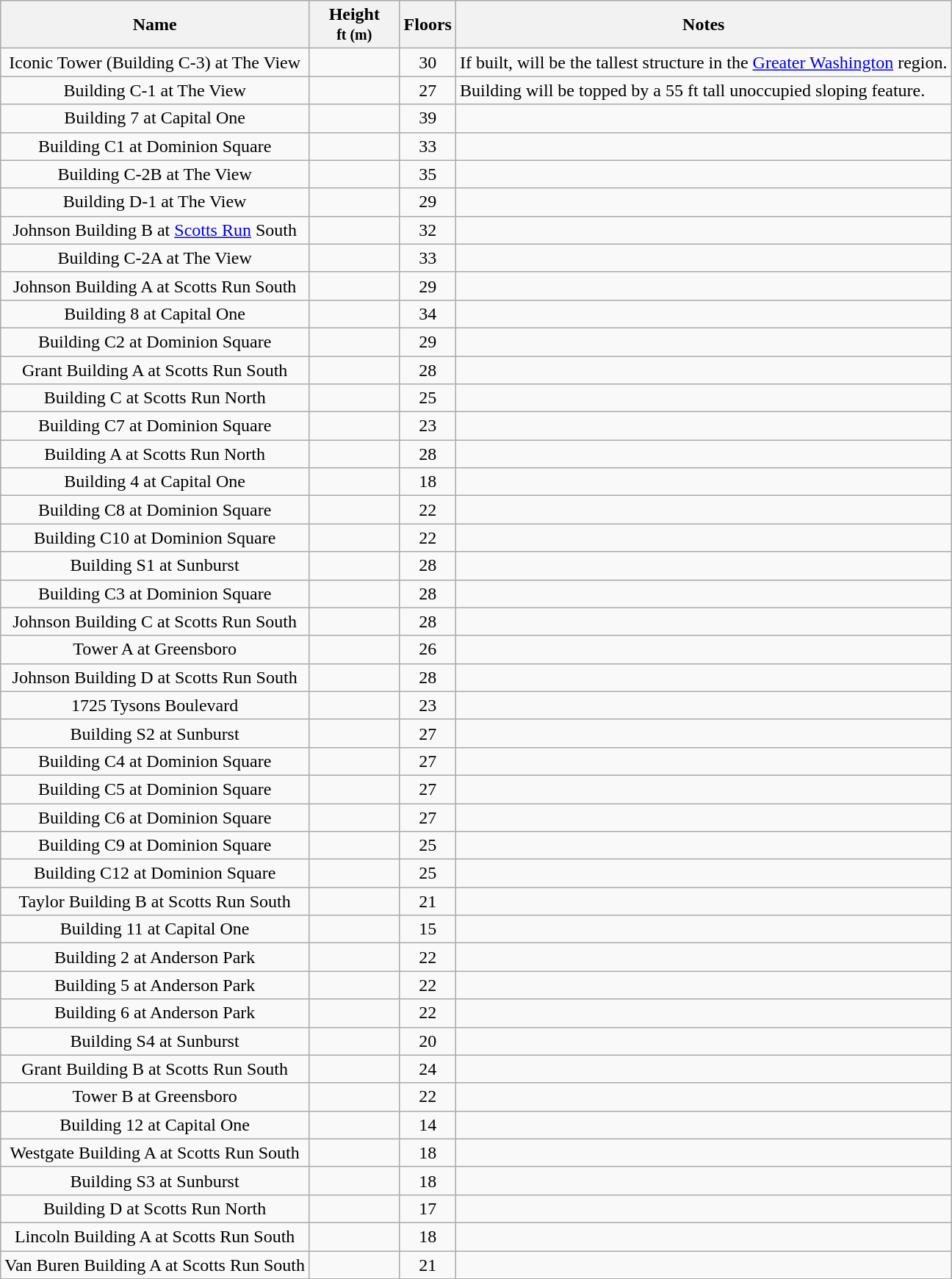<table class="wikitable sortable" style="text-align:center">
<tr>
<th>Name</th>
<th style="width:75px;">Height<br><small>ft (m)</small></th>
<th>Floors</th>
<th class="unsortable">Notes</th>
</tr>
<tr>
<td>Iconic Tower (Building C-3) at The View</td>
<td></td>
<td>30</td>
<td align=left>If built, will be the tallest structure in the <a href='#'>Greater Washington</a> region.</td>
</tr>
<tr>
<td>Building C-1 at The View</td>
<td></td>
<td>27</td>
<td align=left>Building will be topped by a 55 ft tall unoccupied sloping feature.</td>
</tr>
<tr>
<td>Building 7 at Capital One</td>
<td></td>
<td>39</td>
<td align=left></td>
</tr>
<tr>
<td>Building C1 at Dominion Square</td>
<td></td>
<td>33</td>
<td align=left></td>
</tr>
<tr>
<td>Building C-2B at The View</td>
<td></td>
<td>35</td>
<td align=left></td>
</tr>
<tr>
<td>Building D-1 at The View</td>
<td></td>
<td>29</td>
<td align=left></td>
</tr>
<tr>
<td>Johnson Building B at <a href='#'>Scotts Run</a> South</td>
<td></td>
<td>32</td>
<td align=left></td>
</tr>
<tr>
<td>Building C-2A at The View</td>
<td></td>
<td>33</td>
<td align=left></td>
</tr>
<tr>
<td>Johnson Building A at Scotts Run South</td>
<td></td>
<td>29</td>
<td align=left></td>
</tr>
<tr>
<td>Building 8 at Capital One</td>
<td></td>
<td>34</td>
<td align=left></td>
</tr>
<tr>
<td>Building C2 at Dominion Square</td>
<td></td>
<td>29</td>
<td align=left></td>
</tr>
<tr>
<td>Grant Building A at Scotts Run South</td>
<td></td>
<td>28</td>
<td align=left></td>
</tr>
<tr>
<td>Building C at Scotts Run North</td>
<td></td>
<td>25</td>
<td align=left></td>
</tr>
<tr>
<td>Building C7 at Dominion Square</td>
<td></td>
<td>23</td>
<td align=left></td>
</tr>
<tr>
<td>Building A at Scotts Run North</td>
<td></td>
<td>28</td>
<td align=left></td>
</tr>
<tr>
<td>Building 4 at Capital One</td>
<td></td>
<td>18</td>
<td align=left></td>
</tr>
<tr>
<td>Building C8 at Dominion Square</td>
<td></td>
<td>22</td>
<td align=left></td>
</tr>
<tr>
<td>Building C10 at Dominion Square</td>
<td></td>
<td>22</td>
<td align=left></td>
</tr>
<tr>
<td>Building S1 at Sunburst</td>
<td></td>
<td>28</td>
<td align=left></td>
</tr>
<tr>
<td>Building C3 at Dominion Square</td>
<td></td>
<td>28</td>
<td align=left></td>
</tr>
<tr>
<td>Johnson Building C at Scotts Run South</td>
<td></td>
<td>28</td>
<td align=left></td>
</tr>
<tr>
<td>Tower A at Greensboro</td>
<td></td>
<td>26</td>
<td align=left></td>
</tr>
<tr>
<td>Johnson Building D at Scotts Run South</td>
<td></td>
<td>28</td>
<td align=left></td>
</tr>
<tr>
<td>1725 Tysons Boulevard</td>
<td></td>
<td>23</td>
<td align=left></td>
</tr>
<tr>
<td>Building S2 at Sunburst</td>
<td></td>
<td>27</td>
<td align=left></td>
</tr>
<tr>
<td>Building C4 at Dominion Square</td>
<td></td>
<td>27</td>
<td align=left></td>
</tr>
<tr>
<td>Building C5 at Dominion Square</td>
<td></td>
<td>27</td>
<td align=left></td>
</tr>
<tr>
<td>Building C6 at Dominion Square</td>
<td></td>
<td>27</td>
<td align=left></td>
</tr>
<tr>
<td>Building C9 at Dominion Square</td>
<td></td>
<td>25</td>
<td align=left></td>
</tr>
<tr>
<td>Building C12 at Dominion Square</td>
<td></td>
<td>25</td>
<td align=left></td>
</tr>
<tr>
<td>Taylor Building B at Scotts Run South</td>
<td></td>
<td>21</td>
<td align=left></td>
</tr>
<tr>
<td>Building 11 at Capital One</td>
<td></td>
<td>15</td>
<td align=left></td>
</tr>
<tr>
<td>Building 2 at Anderson Park</td>
<td></td>
<td>22</td>
<td align=left></td>
</tr>
<tr>
<td>Building 5 at Anderson Park</td>
<td></td>
<td>22</td>
<td align=left></td>
</tr>
<tr>
<td>Building 6 at Anderson Park</td>
<td></td>
<td>22</td>
<td align=left></td>
</tr>
<tr>
<td>Building S4 at Sunburst</td>
<td></td>
<td>20</td>
<td align=left></td>
</tr>
<tr>
<td>Grant Building B at Scotts Run South</td>
<td></td>
<td>24</td>
<td align=left></td>
</tr>
<tr>
<td>Tower B at Greensboro</td>
<td></td>
<td>22</td>
<td align=left></td>
</tr>
<tr>
<td>Building 12 at Capital One</td>
<td></td>
<td>14</td>
<td align=left></td>
</tr>
<tr>
<td>Westgate Building A at Scotts Run South</td>
<td></td>
<td>18</td>
<td align=left></td>
</tr>
<tr>
<td>Building S3 at Sunburst</td>
<td></td>
<td>18</td>
<td align=left></td>
</tr>
<tr>
<td>Building D at Scotts Run North</td>
<td></td>
<td>17</td>
<td align=left></td>
</tr>
<tr>
<td>Lincoln Building A at Scotts Run South</td>
<td></td>
<td>18</td>
<td align=left></td>
</tr>
<tr>
<td>Van Buren Building A at Scotts Run South</td>
<td></td>
<td>21</td>
<td align=left></td>
</tr>
</table>
